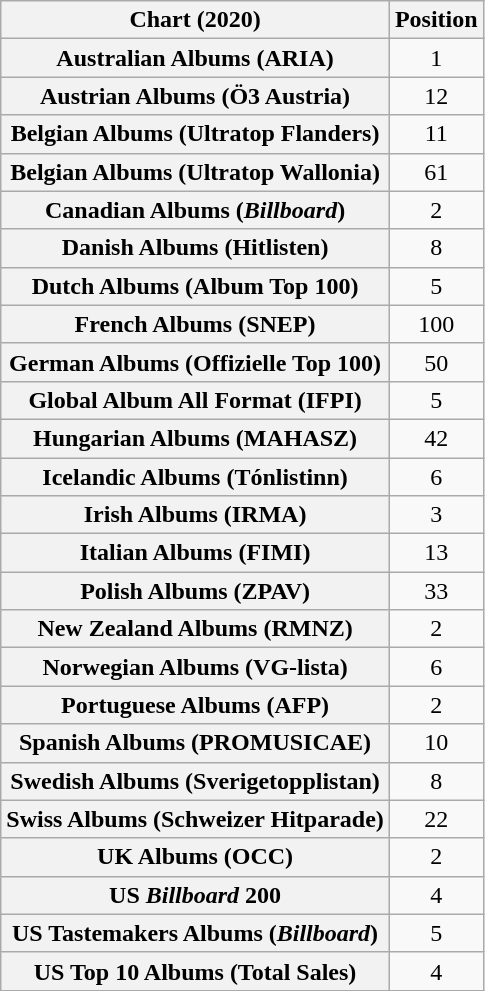<table class="wikitable sortable plainrowheaders" style="text-align:center">
<tr>
<th scope="col">Chart (2020)</th>
<th scope="col">Position</th>
</tr>
<tr>
<th scope="row">Australian Albums (ARIA)</th>
<td>1</td>
</tr>
<tr>
<th scope="row">Austrian Albums (Ö3 Austria)</th>
<td>12</td>
</tr>
<tr>
<th scope="row">Belgian Albums (Ultratop Flanders)</th>
<td>11</td>
</tr>
<tr>
<th scope="row">Belgian Albums (Ultratop Wallonia)</th>
<td>61</td>
</tr>
<tr>
<th scope="row">Canadian Albums (<em>Billboard</em>)</th>
<td>2</td>
</tr>
<tr>
<th scope="row">Danish Albums (Hitlisten)</th>
<td>8</td>
</tr>
<tr>
<th scope="row">Dutch Albums (Album Top 100)</th>
<td>5</td>
</tr>
<tr>
<th scope="row">French Albums (SNEP)</th>
<td>100</td>
</tr>
<tr>
<th scope="row">German Albums (Offizielle Top 100)</th>
<td>50</td>
</tr>
<tr>
<th scope="row">Global Album All Format (IFPI)</th>
<td>5</td>
</tr>
<tr>
<th scope="row">Hungarian Albums (MAHASZ)</th>
<td>42</td>
</tr>
<tr>
<th scope="row">Icelandic Albums (Tónlistinn)</th>
<td>6</td>
</tr>
<tr>
<th scope="row">Irish Albums (IRMA)</th>
<td>3</td>
</tr>
<tr>
<th scope="row">Italian Albums (FIMI)</th>
<td>13</td>
</tr>
<tr>
<th scope="row">Polish Albums (ZPAV)</th>
<td>33</td>
</tr>
<tr>
<th scope="row">New Zealand Albums (RMNZ)</th>
<td>2</td>
</tr>
<tr>
<th scope="row">Norwegian Albums (VG-lista)</th>
<td>6</td>
</tr>
<tr>
<th scope="row">Portuguese Albums (AFP)</th>
<td>2</td>
</tr>
<tr>
<th scope="row">Spanish Albums (PROMUSICAE)</th>
<td>10</td>
</tr>
<tr>
<th scope="row">Swedish Albums (Sverigetopplistan)</th>
<td>8</td>
</tr>
<tr>
<th scope="row">Swiss Albums (Schweizer Hitparade)</th>
<td>22</td>
</tr>
<tr>
<th scope="row">UK Albums (OCC)</th>
<td>2</td>
</tr>
<tr>
<th scope="row">US <em>Billboard</em> 200</th>
<td>4</td>
</tr>
<tr>
<th scope="row">US Tastemakers Albums (<em>Billboard</em>)</th>
<td>5</td>
</tr>
<tr>
<th scope="row">US Top 10 Albums (Total Sales)</th>
<td>4</td>
</tr>
</table>
